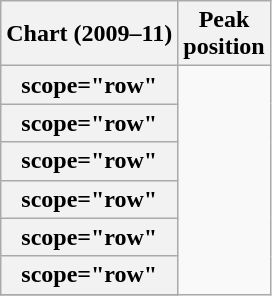<table class="wikitable sortable plainrowheaders">
<tr>
<th>Chart (2009–11)</th>
<th>Peak<br>position</th>
</tr>
<tr>
<th>scope="row" </th>
</tr>
<tr>
<th>scope="row" </th>
</tr>
<tr>
<th>scope="row" </th>
</tr>
<tr>
<th>scope="row" </th>
</tr>
<tr>
<th>scope="row" </th>
</tr>
<tr>
<th>scope="row" </th>
</tr>
<tr>
</tr>
</table>
